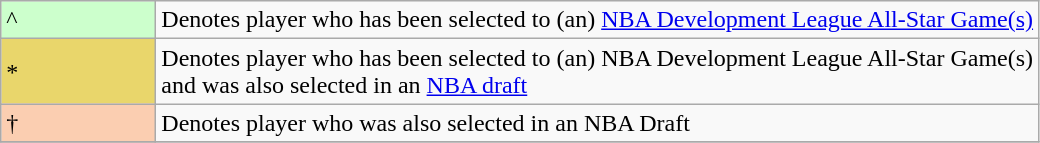<table class="wikitable">
<tr>
<td style="background-color:#CCFFCC; width:6em">^</td>
<td>Denotes player who has been selected to (an) <a href='#'>NBA Development League All-Star Game(s)</a></td>
</tr>
<tr>
<td style="background-color:#E9D66B; width=6em">*</td>
<td>Denotes player who has been selected to (an) NBA Development League All-Star Game(s)<br> and was also selected in an <a href='#'>NBA draft</a></td>
</tr>
<tr>
<td style="background-color:#FBCEB1; width:6em">†</td>
<td>Denotes player who was also selected in an NBA Draft</td>
</tr>
<tr>
</tr>
</table>
